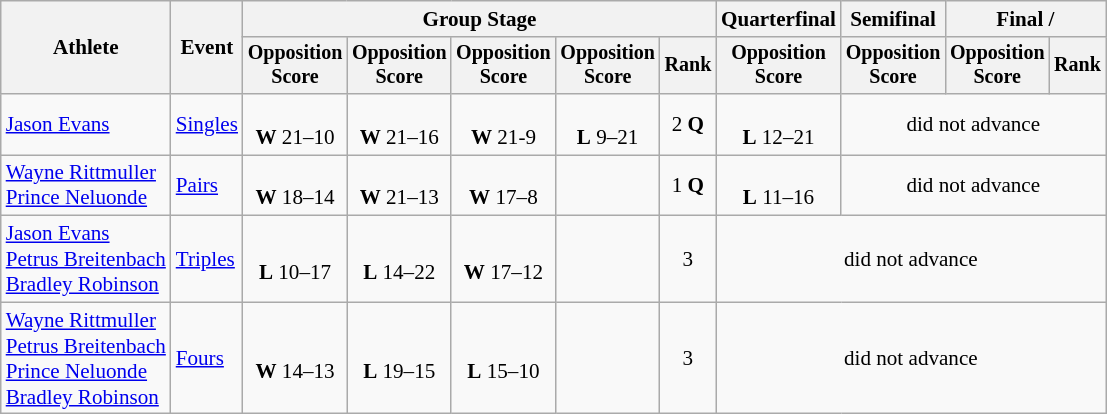<table class="wikitable" style="font-size:88%; text-align:center">
<tr>
<th rowspan=2>Athlete</th>
<th rowspan=2>Event</th>
<th colspan=5>Group Stage</th>
<th>Quarterfinal</th>
<th>Semifinal</th>
<th colspan=2>Final / </th>
</tr>
<tr style="font-size:95%">
<th>Opposition<br>Score</th>
<th>Opposition<br>Score</th>
<th>Opposition<br>Score</th>
<th>Opposition<br>Score</th>
<th>Rank</th>
<th>Opposition<br>Score</th>
<th>Opposition<br>Score</th>
<th>Opposition<br>Score</th>
<th>Rank</th>
</tr>
<tr>
<td align=left><a href='#'>Jason Evans</a></td>
<td align=left><a href='#'>Singles</a></td>
<td><br><strong>W</strong> 21–10</td>
<td><br><strong>W</strong> 21–16</td>
<td><br><strong>W</strong> 21-9</td>
<td><br><strong>L</strong> 9–21</td>
<td>2 <strong>Q</strong></td>
<td><br><strong>L</strong> 12–21</td>
<td colspan=3>did not advance</td>
</tr>
<tr>
<td align=left><a href='#'>Wayne Rittmuller</a><br><a href='#'>Prince Neluonde</a></td>
<td align=left><a href='#'>Pairs</a></td>
<td><br><strong>W</strong> 18–14</td>
<td><br><strong>W</strong> 21–13</td>
<td><br><strong>W</strong> 17–8</td>
<td></td>
<td>1 <strong>Q</strong></td>
<td><br><strong>L</strong> 11–16</td>
<td colspan=3>did not advance</td>
</tr>
<tr>
<td align=left><a href='#'>Jason Evans</a><br><a href='#'>Petrus Breitenbach</a><br><a href='#'>Bradley Robinson</a></td>
<td align=left><a href='#'>Triples</a></td>
<td><br><strong>L</strong> 10–17</td>
<td><br><strong>L</strong> 14–22</td>
<td><br><strong>W</strong> 17–12</td>
<td></td>
<td>3</td>
<td colspan=4>did not advance</td>
</tr>
<tr>
<td align=left><a href='#'>Wayne Rittmuller</a><br><a href='#'>Petrus Breitenbach</a><br><a href='#'>Prince Neluonde</a><br><a href='#'>Bradley Robinson</a></td>
<td align=left><a href='#'>Fours</a></td>
<td><br><strong>W</strong> 14–13</td>
<td><br><strong>L</strong> 19–15</td>
<td><br><strong>L</strong> 15–10</td>
<td></td>
<td>3</td>
<td colspan=4>did not advance</td>
</tr>
</table>
